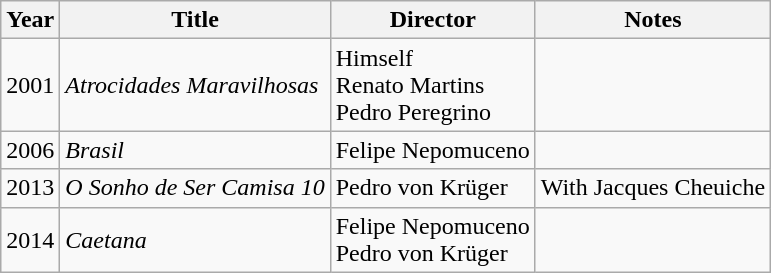<table class="wikitable">
<tr>
<th>Year</th>
<th>Title</th>
<th>Director</th>
<th>Notes</th>
</tr>
<tr>
<td>2001</td>
<td><em>Atrocidades Maravilhosas</em></td>
<td>Himself<br>Renato Martins<br>Pedro Peregrino</td>
<td></td>
</tr>
<tr>
<td>2006</td>
<td><em>Brasil</em></td>
<td>Felipe Nepomuceno</td>
<td></td>
</tr>
<tr>
<td>2013</td>
<td><em>O Sonho de Ser Camisa 10</em></td>
<td>Pedro von Krüger</td>
<td>With Jacques Cheuiche</td>
</tr>
<tr>
<td>2014</td>
<td><em>Caetana</em></td>
<td>Felipe Nepomuceno<br>Pedro von Krüger</td>
<td></td>
</tr>
</table>
